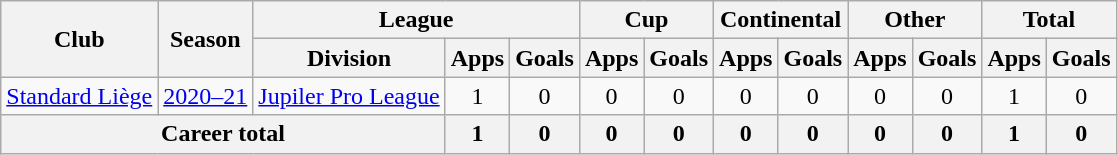<table class="wikitable" style="text-align:center">
<tr>
<th rowspan="2">Club</th>
<th rowspan="2">Season</th>
<th colspan="3">League</th>
<th colspan="2">Cup</th>
<th colspan="2">Continental</th>
<th colspan="2">Other</th>
<th colspan="2">Total</th>
</tr>
<tr>
<th>Division</th>
<th>Apps</th>
<th>Goals</th>
<th>Apps</th>
<th>Goals</th>
<th>Apps</th>
<th>Goals</th>
<th>Apps</th>
<th>Goals</th>
<th>Apps</th>
<th>Goals</th>
</tr>
<tr>
<td><a href='#'>Standard Liège</a></td>
<td><a href='#'>2020–21</a></td>
<td><a href='#'>Jupiler Pro League</a></td>
<td>1</td>
<td>0</td>
<td>0</td>
<td>0</td>
<td>0</td>
<td>0</td>
<td>0</td>
<td>0</td>
<td>1</td>
<td>0</td>
</tr>
<tr>
<th colspan="3">Career total</th>
<th>1</th>
<th>0</th>
<th>0</th>
<th>0</th>
<th>0</th>
<th>0</th>
<th>0</th>
<th>0</th>
<th>1</th>
<th>0</th>
</tr>
</table>
